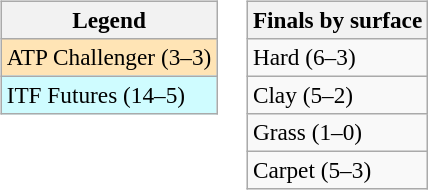<table>
<tr valign=top>
<td><br><table class=wikitable style=font-size:97%>
<tr>
<th>Legend</th>
</tr>
<tr bgcolor=moccasin>
<td>ATP Challenger (3–3)</td>
</tr>
<tr bgcolor=cffcff>
<td>ITF Futures (14–5)</td>
</tr>
</table>
</td>
<td><br><table class=wikitable style=font-size:97%>
<tr>
<th>Finals by surface</th>
</tr>
<tr>
<td>Hard (6–3)</td>
</tr>
<tr>
<td>Clay (5–2)</td>
</tr>
<tr>
<td>Grass (1–0)</td>
</tr>
<tr>
<td>Carpet (5–3)</td>
</tr>
</table>
</td>
</tr>
</table>
